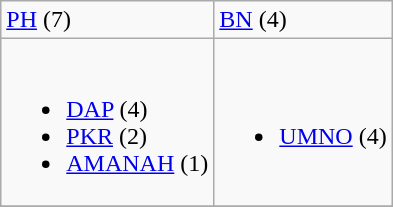<table class="wikitable">
<tr>
<td> <a href='#'>PH</a> (7)</td>
<td> <a href='#'>BN</a> (4)</td>
</tr>
<tr>
<td><br><ul><li> <a href='#'>DAP</a> (4)</li><li> <a href='#'>PKR</a> (2)</li><li> <a href='#'>AMANAH</a> (1)</li></ul></td>
<td><br><ul><li> <a href='#'>UMNO</a> (4)</li></ul></td>
</tr>
<tr>
</tr>
</table>
